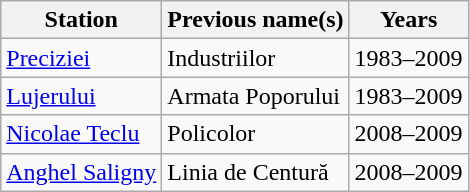<table class="wikitable" style="border-collapse: collapse; text-align: left;">
<tr>
<th>Station</th>
<th>Previous name(s)</th>
<th>Years</th>
</tr>
<tr>
<td style="text-align: left;"><a href='#'>Preciziei</a></td>
<td>Industriilor</td>
<td>1983–2009</td>
</tr>
<tr>
<td style="text-align: left;"><a href='#'>Lujerului</a></td>
<td>Armata Poporului</td>
<td>1983–2009</td>
</tr>
<tr>
<td style="text-align: left;"><a href='#'>Nicolae Teclu</a></td>
<td>Policolor</td>
<td>2008–2009</td>
</tr>
<tr>
<td style="text-align: left;"><a href='#'>Anghel Saligny</a></td>
<td>Linia de Centură</td>
<td>2008–2009</td>
</tr>
</table>
